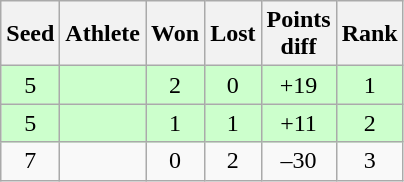<table class="wikitable">
<tr>
<th>Seed</th>
<th>Athlete</th>
<th>Won</th>
<th>Lost</th>
<th>Points<br>diff</th>
<th>Rank</th>
</tr>
<tr bgcolor="#ccffcc">
<td align="center">5</td>
<td><strong></td>
<td align="center">2</td>
<td align="center">0</td>
<td align="center">+19</td>
<td align="center">1</td>
</tr>
<tr bgcolor="#ccffcc">
<td align="center">5</td>
<td></strong></td>
<td align="center">1</td>
<td align="center">1</td>
<td align="center">+11</td>
<td align="center">2</td>
</tr>
<tr>
<td align="center">7</td>
<td></td>
<td align="center">0</td>
<td align="center">2</td>
<td align="center">–30</td>
<td align="center">3</td>
</tr>
</table>
